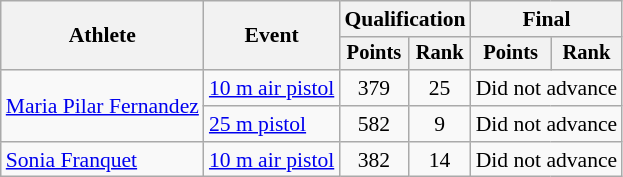<table class="wikitable" style="font-size:90%">
<tr>
<th rowspan="2">Athlete</th>
<th rowspan="2">Event</th>
<th colspan=2>Qualification</th>
<th colspan=2>Final</th>
</tr>
<tr style="font-size:95%">
<th>Points</th>
<th>Rank</th>
<th>Points</th>
<th>Rank</th>
</tr>
<tr align=center>
<td align=left rowspan=2><a href='#'>Maria Pilar Fernandez</a></td>
<td align=left><a href='#'>10 m air pistol</a></td>
<td>379</td>
<td>25</td>
<td colspan=2>Did not advance</td>
</tr>
<tr align=center>
<td align=left><a href='#'>25 m pistol</a></td>
<td>582</td>
<td>9</td>
<td colspan=2>Did not advance</td>
</tr>
<tr align=center>
<td align=left><a href='#'>Sonia Franquet</a></td>
<td align=left><a href='#'>10 m air pistol</a></td>
<td>382</td>
<td>14</td>
<td colspan=2>Did not advance</td>
</tr>
</table>
